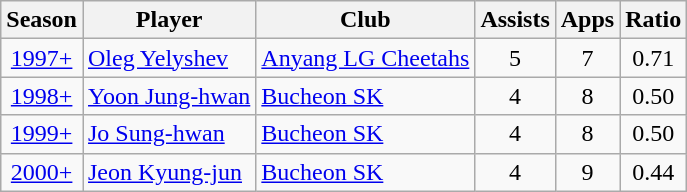<table class="wikitable sortable" style="text-align:center;">
<tr>
<th>Season</th>
<th>Player</th>
<th>Club</th>
<th>Assists</th>
<th>Apps</th>
<th>Ratio</th>
</tr>
<tr>
<td><a href='#'>1997+</a></td>
<td align="left"> <a href='#'>Oleg Yelyshev</a></td>
<td align="left"><a href='#'>Anyang LG Cheetahs</a></td>
<td align=center>5</td>
<td align=center>7</td>
<td align=center>0.71</td>
</tr>
<tr>
<td><a href='#'>1998+</a></td>
<td align="left"> <a href='#'>Yoon Jung-hwan</a></td>
<td align="left"><a href='#'>Bucheon SK</a></td>
<td align=center>4</td>
<td align=center>8</td>
<td align=center>0.50</td>
</tr>
<tr>
<td><a href='#'>1999+</a></td>
<td align="left"> <a href='#'>Jo Sung-hwan</a></td>
<td align="left"><a href='#'>Bucheon SK</a></td>
<td align=center>4</td>
<td align=center>8</td>
<td align=center>0.50</td>
</tr>
<tr>
<td><a href='#'>2000+</a></td>
<td align="left"> <a href='#'>Jeon Kyung-jun</a></td>
<td align="left"><a href='#'>Bucheon SK</a></td>
<td align=center>4</td>
<td align=center>9</td>
<td align=center>0.44</td>
</tr>
</table>
